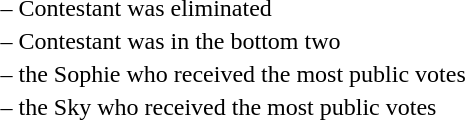<table>
<tr>
</tr>
<tr>
<td> –</td>
<td>Contestant was eliminated</td>
</tr>
<tr>
<td> –</td>
<td>Contestant was in the bottom two</td>
</tr>
<tr>
<td> –</td>
<td>the Sophie who received the most public votes</td>
</tr>
<tr>
<td> –</td>
<td>the Sky who received the most public votes</td>
</tr>
</table>
